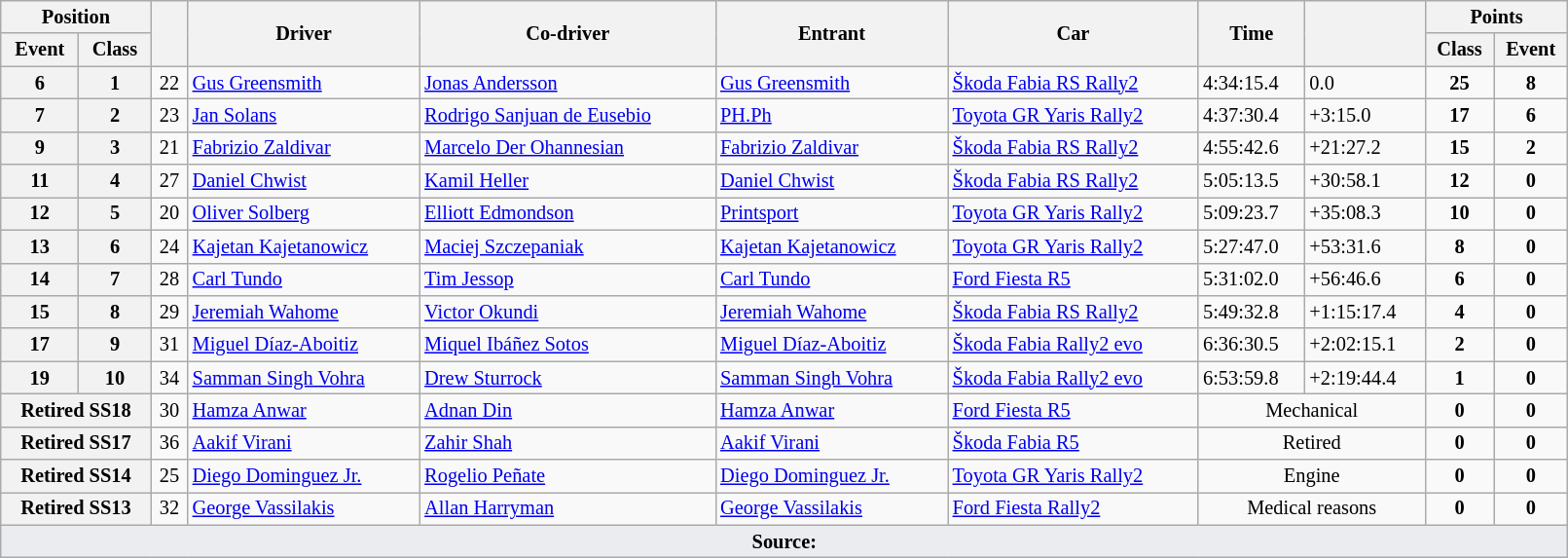<table class="wikitable" width=85% style="font-size: 85%;">
<tr>
<th colspan="2">Position</th>
<th rowspan="2"></th>
<th rowspan="2">Driver</th>
<th rowspan="2">Co-driver</th>
<th rowspan="2">Entrant</th>
<th rowspan="2">Car</th>
<th rowspan="2">Time</th>
<th rowspan="2"></th>
<th colspan="3">Points</th>
</tr>
<tr>
<th>Event</th>
<th>Class</th>
<th>Class</th>
<th>Event</th>
</tr>
<tr>
<th>6</th>
<th>1</th>
<td align="center">22</td>
<td><a href='#'>Gus Greensmith</a></td>
<td><a href='#'>Jonas Andersson</a></td>
<td><a href='#'>Gus Greensmith</a></td>
<td><a href='#'>Škoda Fabia RS Rally2</a></td>
<td>4:34:15.4</td>
<td>0.0</td>
<td align="center"><strong>25</strong></td>
<td align="center"><strong>8</strong></td>
</tr>
<tr>
<th>7</th>
<th>2</th>
<td align="center">23</td>
<td><a href='#'>Jan Solans</a></td>
<td><a href='#'>Rodrigo Sanjuan de Eusebio</a></td>
<td><a href='#'>PH.Ph</a></td>
<td><a href='#'>Toyota GR Yaris Rally2</a></td>
<td>4:37:30.4</td>
<td>+3:15.0</td>
<td align="center"><strong>17</strong></td>
<td align="center"><strong>6</strong></td>
</tr>
<tr>
<th>9</th>
<th>3</th>
<td align="center">21</td>
<td><a href='#'>Fabrizio Zaldivar</a></td>
<td><a href='#'>Marcelo Der Ohannesian</a></td>
<td><a href='#'>Fabrizio Zaldivar</a></td>
<td><a href='#'>Škoda Fabia RS Rally2</a></td>
<td>4:55:42.6</td>
<td>+21:27.2</td>
<td align="center"><strong>15</strong></td>
<td align="center"><strong>2</strong></td>
</tr>
<tr>
<th>11</th>
<th>4</th>
<td align="center">27</td>
<td><a href='#'>Daniel Chwist</a></td>
<td><a href='#'>Kamil Heller</a></td>
<td><a href='#'>Daniel Chwist</a></td>
<td><a href='#'>Škoda Fabia RS Rally2</a></td>
<td>5:05:13.5</td>
<td>+30:58.1</td>
<td align="center"><strong>12</strong></td>
<td align="center"><strong>0</strong></td>
</tr>
<tr>
<th>12</th>
<th>5</th>
<td align="center">20</td>
<td><a href='#'>Oliver Solberg</a></td>
<td><a href='#'>Elliott Edmondson</a></td>
<td><a href='#'>Printsport</a></td>
<td><a href='#'>Toyota GR Yaris Rally2</a></td>
<td>5:09:23.7</td>
<td>+35:08.3</td>
<td align="center"><strong>10</strong></td>
<td align="center"><strong>0</strong></td>
</tr>
<tr>
<th>13</th>
<th>6</th>
<td align="center">24</td>
<td><a href='#'>Kajetan Kajetanowicz</a></td>
<td><a href='#'>Maciej Szczepaniak</a></td>
<td><a href='#'>Kajetan Kajetanowicz</a></td>
<td><a href='#'>Toyota GR Yaris Rally2</a></td>
<td>5:27:47.0</td>
<td>+53:31.6</td>
<td align="center"><strong>8</strong></td>
<td align="center"><strong>0</strong></td>
</tr>
<tr>
<th>14</th>
<th>7</th>
<td align="center">28</td>
<td><a href='#'>Carl Tundo</a></td>
<td><a href='#'>Tim Jessop</a></td>
<td><a href='#'>Carl Tundo</a></td>
<td><a href='#'>Ford Fiesta R5</a></td>
<td>5:31:02.0</td>
<td>+56:46.6</td>
<td align="center"><strong>6</strong></td>
<td align="center"><strong>0</strong></td>
</tr>
<tr>
<th>15</th>
<th>8</th>
<td align="center">29</td>
<td><a href='#'>Jeremiah Wahome</a></td>
<td><a href='#'>Victor Okundi</a></td>
<td><a href='#'>Jeremiah Wahome</a></td>
<td><a href='#'>Škoda Fabia RS Rally2</a></td>
<td>5:49:32.8</td>
<td>+1:15:17.4</td>
<td align="center"><strong>4</strong></td>
<td align="center"><strong>0</strong></td>
</tr>
<tr>
<th>17</th>
<th>9</th>
<td align="center">31</td>
<td><a href='#'>Miguel Díaz-Aboitiz</a></td>
<td><a href='#'>Miquel Ibáñez Sotos</a></td>
<td><a href='#'>Miguel Díaz-Aboitiz</a></td>
<td><a href='#'>Škoda Fabia Rally2 evo</a></td>
<td>6:36:30.5</td>
<td>+2:02:15.1</td>
<td align="center"><strong>2</strong></td>
<td align="center"><strong>0</strong></td>
</tr>
<tr>
<th>19</th>
<th>10</th>
<td align="center">34</td>
<td><a href='#'>Samman Singh Vohra</a></td>
<td><a href='#'>Drew Sturrock</a></td>
<td><a href='#'>Samman Singh Vohra</a></td>
<td><a href='#'>Škoda Fabia Rally2 evo</a></td>
<td>6:53:59.8</td>
<td>+2:19:44.4</td>
<td align="center"><strong>1</strong></td>
<td align="center"><strong>0</strong></td>
</tr>
<tr>
<th colspan="2">Retired SS18</th>
<td align="center">30</td>
<td><a href='#'>Hamza Anwar</a></td>
<td><a href='#'>Adnan Din</a></td>
<td><a href='#'>Hamza Anwar</a></td>
<td><a href='#'>Ford Fiesta R5</a></td>
<td align="center" colspan="2">Mechanical</td>
<td align="center"><strong>0</strong></td>
<td align="center"><strong>0</strong></td>
</tr>
<tr>
<th colspan="2">Retired SS17</th>
<td align="center">36</td>
<td><a href='#'>Aakif Virani</a></td>
<td><a href='#'>Zahir Shah</a></td>
<td><a href='#'>Aakif Virani</a></td>
<td><a href='#'>Škoda Fabia R5</a></td>
<td align="center" colspan="2">Retired</td>
<td align="center"><strong>0</strong></td>
<td align="center"><strong>0</strong></td>
</tr>
<tr>
<th colspan="2">Retired SS14</th>
<td align="center">25</td>
<td><a href='#'>Diego Dominguez Jr.</a></td>
<td><a href='#'>Rogelio Peñate</a></td>
<td><a href='#'>Diego Dominguez Jr.</a></td>
<td><a href='#'>Toyota GR Yaris Rally2</a></td>
<td align="center" colspan="2">Engine</td>
<td align="center"><strong>0</strong></td>
<td align="center"><strong>0</strong></td>
</tr>
<tr>
<th colspan="2">Retired SS13</th>
<td align="center">32</td>
<td><a href='#'>George Vassilakis</a></td>
<td><a href='#'>Allan Harryman</a></td>
<td><a href='#'>George Vassilakis</a></td>
<td><a href='#'>Ford Fiesta Rally2</a></td>
<td align="center" colspan="2">Medical reasons</td>
<td align="center"><strong>0</strong></td>
<td align="center"><strong>0</strong></td>
</tr>
<tr>
<td style="background-color:#EAECF0; text-align:center" colspan="11"><strong>Source:</strong></td>
</tr>
</table>
